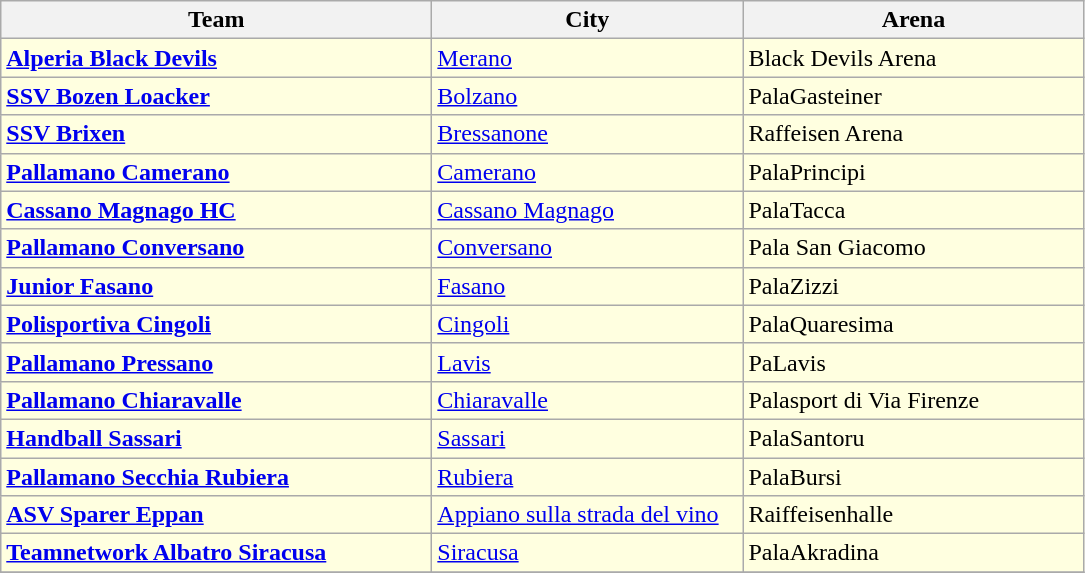<table class="wikitable sortable">
<tr align=center>
<th width=280>Team</th>
<th width=200>City</th>
<th width=220>Arena</th>
</tr>
<tr bgcolor=ffffe0>
<td><strong><a href='#'>Alperia Black Devils</a></strong></td>
<td><a href='#'>Merano</a></td>
<td>Black Devils Arena</td>
</tr>
<tr bgcolor=ffffe0>
<td><strong><a href='#'>SSV Bozen Loacker</a></strong></td>
<td><a href='#'>Bolzano</a></td>
<td>PalaGasteiner</td>
</tr>
<tr bgcolor=ffffe0>
<td><strong><a href='#'>SSV Brixen</a></strong></td>
<td><a href='#'>Bressanone</a></td>
<td>Raffeisen Arena</td>
</tr>
<tr bgcolor=ffffe0>
<td><strong><a href='#'>Pallamano Camerano</a></strong></td>
<td><a href='#'>Camerano</a></td>
<td>PalaPrincipi</td>
</tr>
<tr bgcolor=ffffe0>
<td><strong><a href='#'>Cassano Magnago HC</a></strong></td>
<td><a href='#'>Cassano Magnago</a></td>
<td>PalaTacca</td>
</tr>
<tr bgcolor=ffffe0>
<td><strong><a href='#'>Pallamano Conversano</a></strong></td>
<td><a href='#'>Conversano</a></td>
<td>Pala San Giacomo</td>
</tr>
<tr bgcolor=ffffe0>
<td><strong><a href='#'>Junior Fasano</a></strong></td>
<td><a href='#'>Fasano</a></td>
<td>PalaZizzi</td>
</tr>
<tr bgcolor=ffffe0>
<td><strong><a href='#'>Polisportiva Cingoli</a></strong></td>
<td><a href='#'>Cingoli</a></td>
<td>PalaQuaresima</td>
</tr>
<tr bgcolor=ffffe0>
<td><strong><a href='#'>Pallamano Pressano</a></strong></td>
<td><a href='#'>Lavis</a></td>
<td>PaLavis</td>
</tr>
<tr bgcolor=ffffe0>
<td><strong><a href='#'>Pallamano Chiaravalle</a></strong></td>
<td><a href='#'>Chiaravalle</a></td>
<td>Palasport di Via Firenze</td>
</tr>
<tr bgcolor=ffffe0>
<td><strong><a href='#'>Handball Sassari</a></strong></td>
<td><a href='#'>Sassari</a></td>
<td>PalaSantoru</td>
</tr>
<tr bgcolor=ffffe0>
<td><strong><a href='#'>Pallamano Secchia Rubiera</a></strong></td>
<td><a href='#'>Rubiera</a></td>
<td>PalaBursi</td>
</tr>
<tr bgcolor=ffffe0>
<td><strong><a href='#'>ASV Sparer Eppan</a></strong></td>
<td><a href='#'>Appiano sulla strada del vino</a></td>
<td>Raiffeisenhalle</td>
</tr>
<tr bgcolor=ffffe0>
<td><strong><a href='#'>Teamnetwork Albatro Siracusa</a></strong></td>
<td><a href='#'>Siracusa</a></td>
<td>PalaAkradina</td>
</tr>
<tr>
</tr>
</table>
